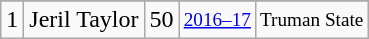<table class="wikitable">
<tr>
</tr>
<tr>
<td>1</td>
<td>Jeril Taylor</td>
<td>50</td>
<td style="font-size:80%;"><a href='#'>2016–17</a></td>
<td style="font-size:80%;">Truman State</td>
</tr>
</table>
